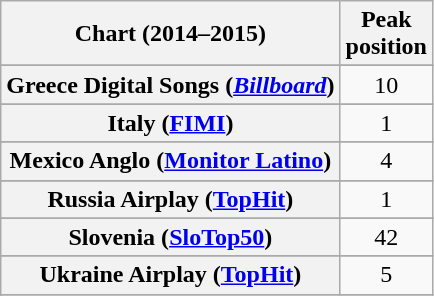<table class="wikitable plainrowheaders sortable" style="text-align:center;">
<tr>
<th scope="col">Chart (2014–2015)</th>
<th scope="col">Peak<br>position</th>
</tr>
<tr>
</tr>
<tr>
</tr>
<tr>
</tr>
<tr>
</tr>
<tr>
</tr>
<tr>
</tr>
<tr>
</tr>
<tr>
</tr>
<tr>
</tr>
<tr>
</tr>
<tr>
</tr>
<tr>
</tr>
<tr>
</tr>
<tr>
</tr>
<tr>
</tr>
<tr>
</tr>
<tr>
</tr>
<tr>
<th scope="row">Greece Digital Songs (<em><a href='#'>Billboard</a></em>)</th>
<td align=center>10</td>
</tr>
<tr>
</tr>
<tr>
</tr>
<tr>
</tr>
<tr>
</tr>
<tr>
<th scope="row">Italy (<a href='#'>FIMI</a>)</th>
<td align="center">1</td>
</tr>
<tr>
</tr>
<tr>
<th scope="row">Mexico Anglo (<a href='#'>Monitor Latino</a>)</th>
<td align="center">4</td>
</tr>
<tr>
</tr>
<tr>
</tr>
<tr>
</tr>
<tr>
</tr>
<tr>
<th scope="row">Russia Airplay (<a href='#'>TopHit</a>)</th>
<td>1</td>
</tr>
<tr>
</tr>
<tr>
</tr>
<tr>
</tr>
<tr>
<th scope="row">Slovenia (<a href='#'>SloTop50</a>)</th>
<td align=center>42</td>
</tr>
<tr>
</tr>
<tr>
</tr>
<tr>
<th scope="row">Ukraine Airplay (<a href='#'>TopHit</a>)</th>
<td>5</td>
</tr>
<tr>
</tr>
<tr>
</tr>
<tr>
</tr>
<tr>
</tr>
<tr>
</tr>
<tr>
</tr>
<tr>
</tr>
<tr>
</tr>
</table>
